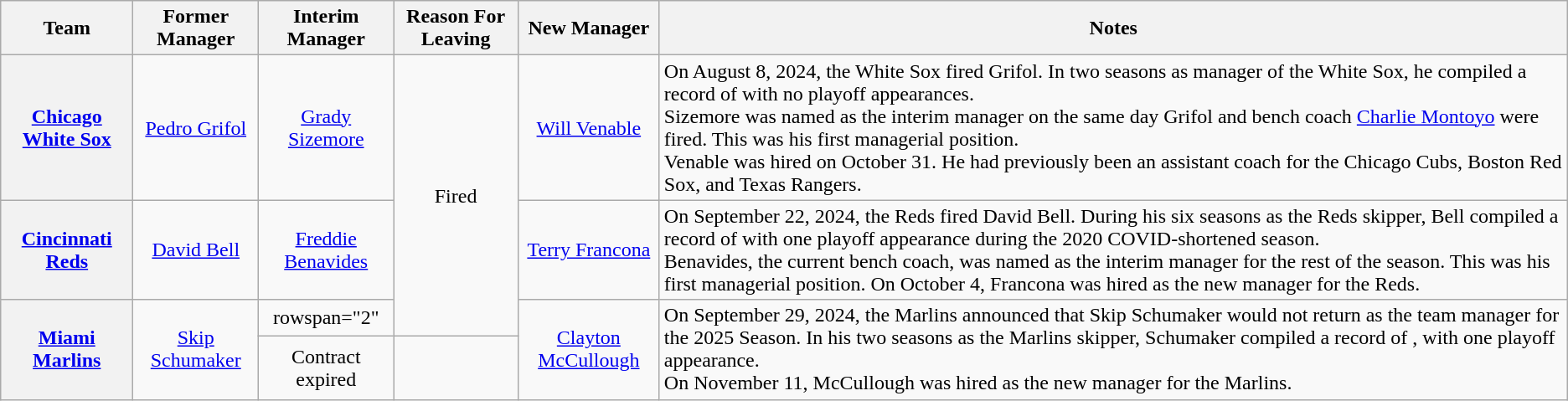<table class="wikitable plainrowheaders" style="text-align:center;">
<tr>
<th scope="col">Team</th>
<th scope="col">Former Manager</th>
<th scope="col">Interim Manager</th>
<th scope="col">Reason For Leaving</th>
<th scope="col">New Manager</th>
<th scope="col">Notes</th>
</tr>
<tr>
<th scope="row" style="text-align:center;"><a href='#'>Chicago White Sox</a></th>
<td><a href='#'>Pedro Grifol</a></td>
<td><a href='#'>Grady Sizemore</a></td>
<td rowspan="3">Fired</td>
<td><a href='#'>Will Venable</a></td>
<td style="text-align:left;">On August 8, 2024, the White Sox fired Grifol. In two seasons as manager of the White Sox, he compiled a record of  with no playoff appearances.<br>Sizemore was named as the interim manager on the same day Grifol and bench coach <a href='#'>Charlie Montoyo</a> were fired. This was his first managerial position.<br>Venable was hired on October 31. He had previously been an assistant coach for the Chicago Cubs, Boston Red Sox, and Texas Rangers.</td>
</tr>
<tr>
<th scope="row" style="text-align:center;"><a href='#'>Cincinnati Reds</a></th>
<td><a href='#'>David Bell</a></td>
<td><a href='#'>Freddie Benavides</a></td>
<td><a href='#'>Terry Francona</a></td>
<td style="text-align:left;">On September 22, 2024, the Reds fired David Bell. During his six seasons as the Reds skipper, Bell compiled a record of  with one playoff appearance during the 2020 COVID-shortened season.<br>Benavides, the current bench coach, was named as the interim manager for the rest of the season. This was his first managerial position.
On October 4, Francona was hired as the new manager for the Reds.</td>
</tr>
<tr>
<th rowspan="2" scope="row" style="text-align:center;"><a href='#'>Miami Marlins</a></th>
<td rowspan="2"><a href='#'>Skip Schumaker</a></td>
<td>rowspan="2" </td>
<td rowspan="2"><a href='#'>Clayton McCullough</a></td>
<td rowspan="2" style="text-align:left;">On September 29, 2024, the Marlins announced that Skip Schumaker would not return as the team manager for the 2025 Season. In his two seasons as the Marlins skipper, Schumaker compiled a record of , with one playoff appearance.<br>On November 11, McCullough was hired as the new manager for the Marlins.</td>
</tr>
<tr>
<td>Contract expired</td>
</tr>
</table>
